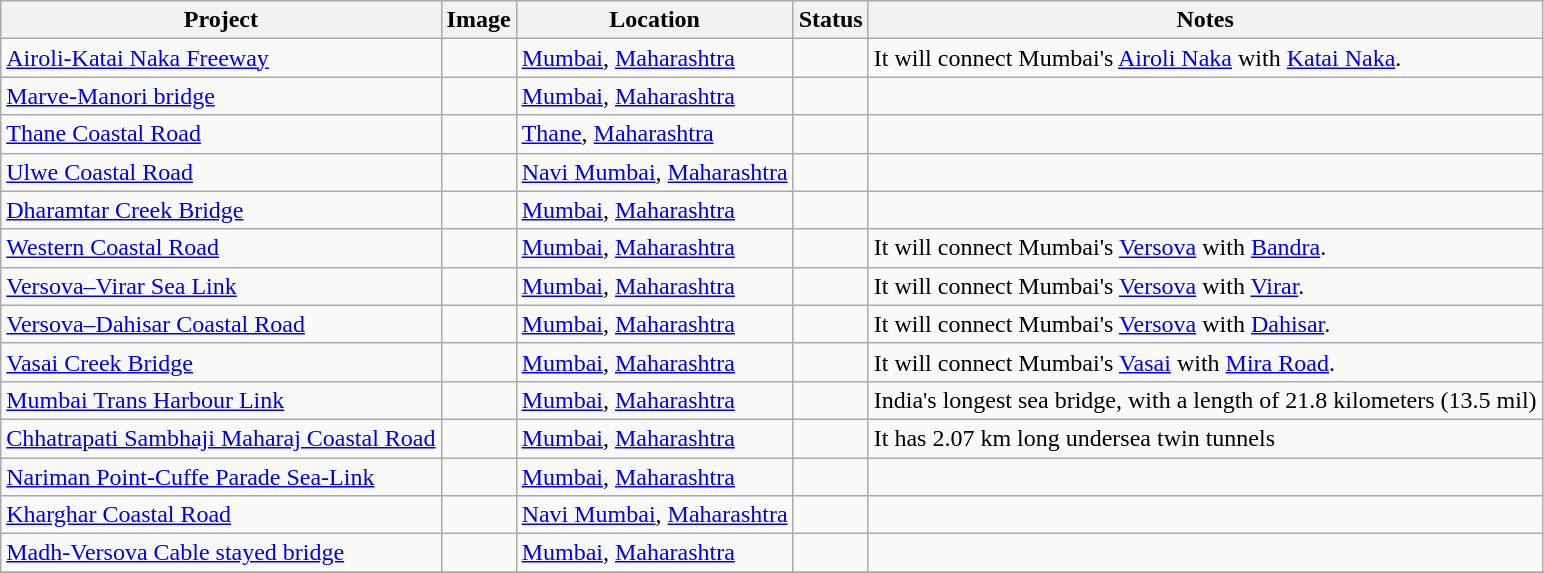<table class="wikitable sortable">
<tr>
<th>Project</th>
<th>Image</th>
<th>Location</th>
<th>Status</th>
<th>Notes</th>
</tr>
<tr>
<td><a href='#'>Airoli-Katai Naka Freeway</a></td>
<td></td>
<td><a href='#'>Mumbai</a>, <a href='#'>Maharashtra</a></td>
<td></td>
<td>It will connect Mumbai's <a href='#'>Airoli Naka</a> with <a href='#'>Katai Naka</a>.</td>
</tr>
<tr>
<td><a href='#'>Marve-Manori bridge</a></td>
<td></td>
<td><a href='#'>Mumbai</a>, <a href='#'>Maharashtra</a></td>
<td></td>
<td></td>
</tr>
<tr>
<td><a href='#'>Thane Coastal Road</a></td>
<td></td>
<td><a href='#'>Thane</a>, <a href='#'>Maharashtra</a></td>
<td></td>
<td></td>
</tr>
<tr>
<td><a href='#'>Ulwe Coastal Road</a></td>
<td></td>
<td><a href='#'>Navi Mumbai</a>, <a href='#'>Maharashtra</a></td>
<td></td>
<td></td>
</tr>
<tr>
<td><a href='#'>Dharamtar Creek Bridge</a></td>
<td></td>
<td><a href='#'>Mumbai</a>, <a href='#'>Maharashtra</a></td>
<td></td>
<td></td>
</tr>
<tr>
<td><a href='#'>Western Coastal Road</a></td>
<td></td>
<td><a href='#'>Mumbai</a>, <a href='#'>Maharashtra</a></td>
<td></td>
<td>It will connect Mumbai's <a href='#'>Versova</a> with <a href='#'>Bandra</a>.</td>
</tr>
<tr>
<td><a href='#'>Versova–Virar Sea Link</a></td>
<td></td>
<td><a href='#'>Mumbai</a>, <a href='#'>Maharashtra</a></td>
<td></td>
<td>It will connect Mumbai's <a href='#'>Versova</a> with <a href='#'>Virar</a>.</td>
</tr>
<tr>
<td><a href='#'>Versova–Dahisar Coastal Road</a></td>
<td></td>
<td><a href='#'>Mumbai</a>, <a href='#'>Maharashtra</a></td>
<td></td>
<td>It will connect Mumbai's <a href='#'>Versova</a> with <a href='#'>Dahisar</a>.</td>
</tr>
<tr>
<td><a href='#'>Vasai Creek Bridge</a></td>
<td></td>
<td><a href='#'>Mumbai</a>, <a href='#'>Maharashtra</a></td>
<td></td>
<td>It will connect Mumbai's <a href='#'>Vasai</a> with <a href='#'>Mira Road</a>.</td>
</tr>
<tr>
<td><a href='#'>Mumbai Trans Harbour Link</a></td>
<td></td>
<td><a href='#'>Mumbai</a>, <a href='#'>Maharashtra</a></td>
<td></td>
<td>India's longest sea bridge, with a length of 21.8 kilometers (13.5 mil)</td>
</tr>
<tr>
<td><a href='#'>Chhatrapati Sambhaji Maharaj Coastal Road</a></td>
<td></td>
<td><a href='#'>Mumbai</a>, <a href='#'>Maharashtra</a></td>
<td></td>
<td>It has 2.07 km long undersea twin tunnels</td>
</tr>
<tr>
<td><a href='#'>Nariman Point-Cuffe Parade Sea-Link</a></td>
<td></td>
<td><a href='#'>Mumbai</a>, <a href='#'>Maharashtra</a></td>
<td></td>
<td></td>
</tr>
<tr>
<td><a href='#'>Kharghar Coastal Road</a></td>
<td></td>
<td><a href='#'>Navi Mumbai</a>, <a href='#'>Maharashtra</a></td>
<td></td>
<td></td>
</tr>
<tr>
<td><a href='#'>Madh-Versova Cable stayed bridge</a></td>
<td></td>
<td><a href='#'>Mumbai</a>, <a href='#'>Maharashtra</a></td>
<td></td>
<td></td>
</tr>
<tr>
</tr>
</table>
